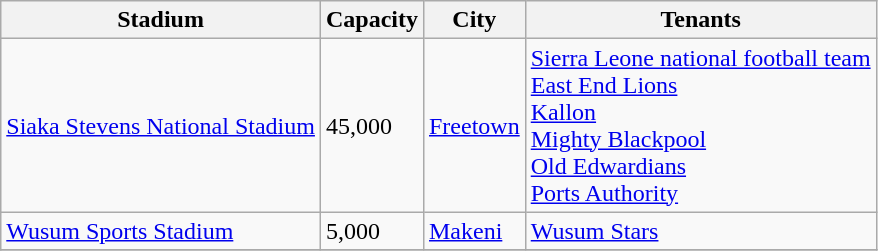<table class="wikitable sortable">
<tr>
<th>Stadium</th>
<th>Capacity</th>
<th>City</th>
<th>Tenants</th>
</tr>
<tr>
<td><a href='#'>Siaka Stevens National Stadium</a></td>
<td>45,000</td>
<td><a href='#'>Freetown</a></td>
<td><a href='#'>Sierra Leone national football team</a><br><a href='#'>East End Lions</a><br><a href='#'>Kallon</a><br><a href='#'>Mighty Blackpool</a><br><a href='#'>Old Edwardians</a><br><a href='#'>Ports Authority</a></td>
</tr>
<tr>
<td><a href='#'>Wusum Sports Stadium</a></td>
<td>5,000</td>
<td><a href='#'>Makeni</a></td>
<td><a href='#'>Wusum Stars</a></td>
</tr>
<tr>
</tr>
</table>
